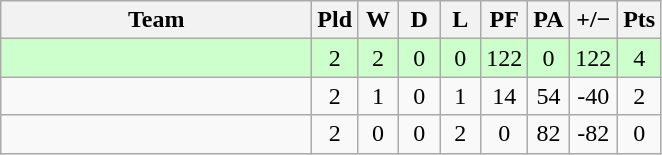<table class="wikitable" style="text-align:center">
<tr>
<th width="200">Team</th>
<th width="20">Pld</th>
<th width="20">W</th>
<th width="20">D</th>
<th width="20">L</th>
<th width="20">PF</th>
<th width="20">PA</th>
<th width="25">+/−</th>
<th width="20">Pts</th>
</tr>
<tr style="background:#ccffcc;">
<td align=left></td>
<td>2</td>
<td>2</td>
<td>0</td>
<td>0</td>
<td>122</td>
<td>0</td>
<td>122</td>
<td>4</td>
</tr>
<tr>
<td align=left></td>
<td>2</td>
<td>1</td>
<td>0</td>
<td>1</td>
<td>14</td>
<td>54</td>
<td>-40</td>
<td>2</td>
</tr>
<tr>
<td align=left></td>
<td>2</td>
<td>0</td>
<td>0</td>
<td>2</td>
<td>0</td>
<td>82</td>
<td>-82</td>
<td>0</td>
</tr>
</table>
